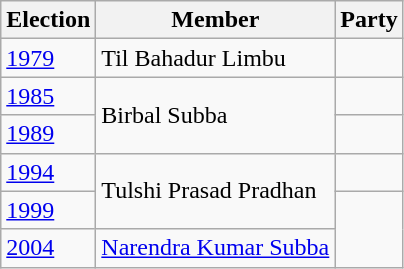<table class="wikitable sortable">
<tr>
<th>Election</th>
<th>Member</th>
<th colspan=2>Party</th>
</tr>
<tr>
<td><a href='#'>1979</a></td>
<td>Til Bahadur Limbu</td>
<td></td>
</tr>
<tr>
<td><a href='#'>1985</a></td>
<td rowspan=2>Birbal Subba</td>
<td></td>
</tr>
<tr>
<td><a href='#'>1989</a></td>
</tr>
<tr>
<td><a href='#'>1994</a></td>
<td rowspan=2>Tulshi Prasad Pradhan</td>
<td></td>
</tr>
<tr>
<td><a href='#'>1999</a></td>
</tr>
<tr>
<td><a href='#'>2004</a></td>
<td><a href='#'>Narendra Kumar Subba</a></td>
</tr>
</table>
